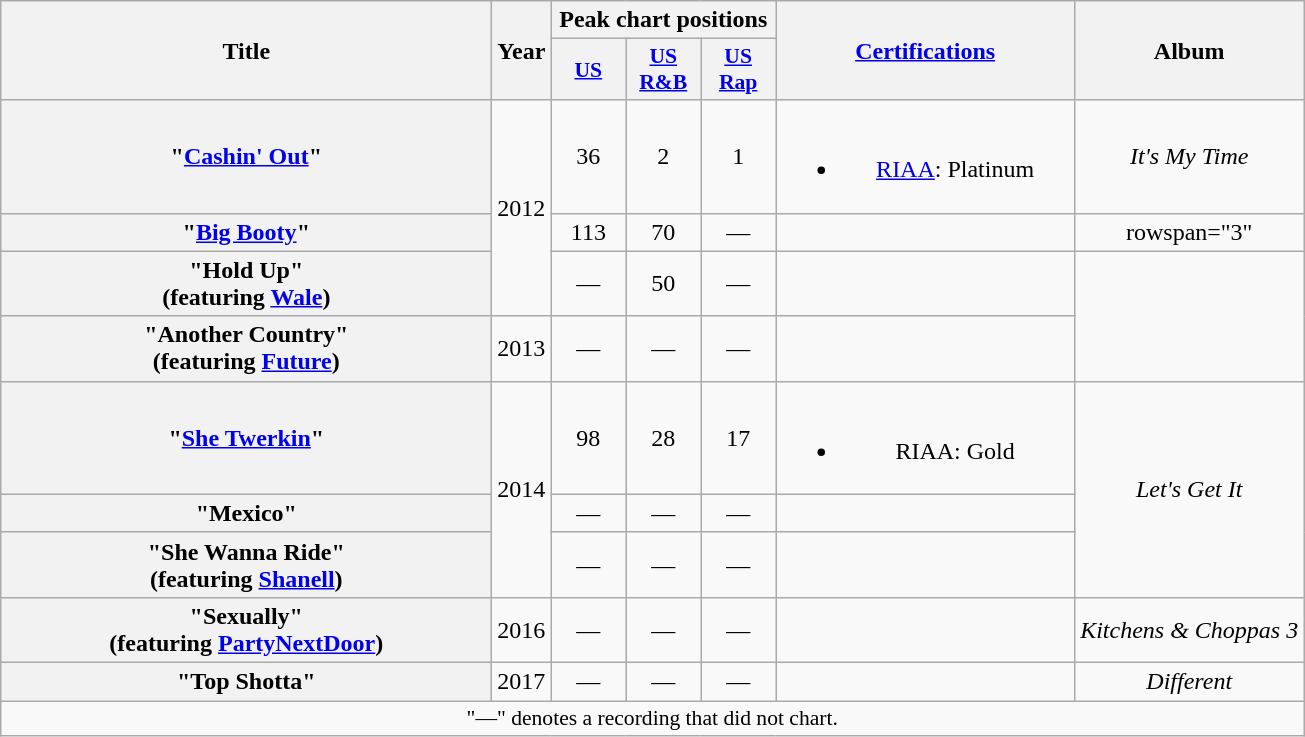<table class="wikitable plainrowheaders" style="text-align:center;">
<tr>
<th rowspan="2" style="width:20em;">Title</th>
<th rowspan="2">Year</th>
<th colspan="3">Peak chart positions</th>
<th rowspan="2" style="width:12em;"><a href='#'>Certifications</a></th>
<th rowspan="2">Album</th>
</tr>
<tr>
<th scope="col" style="width:3em;font-size:90%;"><a href='#'>US</a><br></th>
<th scope="col" style="width:3em;font-size:90%;"><a href='#'>US R&B</a><br></th>
<th scope="col" style="width:3em;font-size:90%;"><a href='#'>US Rap</a><br></th>
</tr>
<tr>
<th scope="row">"<a href='#'>Cashin' Out</a>"</th>
<td rowspan="3">2012</td>
<td>36</td>
<td>2</td>
<td>1</td>
<td><br><ul><li><a href='#'>RIAA</a>: Platinum</li></ul></td>
<td><em>It's My Time</em></td>
</tr>
<tr>
<th scope="row">"<a href='#'>Big Booty</a>"</th>
<td>113</td>
<td>70</td>
<td>—</td>
<td></td>
<td>rowspan="3" </td>
</tr>
<tr>
<th scope="row">"Hold Up"<br><span>(featuring <a href='#'>Wale</a>)</span></th>
<td>—</td>
<td>50</td>
<td>—</td>
<td></td>
</tr>
<tr>
<th scope="row">"Another Country"<br><span>(featuring <a href='#'>Future</a>)</span></th>
<td>2013</td>
<td>—</td>
<td>—</td>
<td>—</td>
<td></td>
</tr>
<tr>
<th scope="row">"<a href='#'>She Twerkin</a>"</th>
<td rowspan="3">2014</td>
<td>98</td>
<td>28</td>
<td>17</td>
<td><br><ul><li>RIAA: Gold</li></ul></td>
<td rowspan="3"><em>Let's Get It</em></td>
</tr>
<tr>
<th scope="row">"Mexico"</th>
<td>—</td>
<td>—</td>
<td>—</td>
<td></td>
</tr>
<tr>
<th scope="row">"She Wanna Ride"<br><span>(featuring <a href='#'>Shanell</a>)</span></th>
<td>—</td>
<td>—</td>
<td>—</td>
<td></td>
</tr>
<tr>
<th scope="row">"Sexually"<br><span>(featuring <a href='#'>PartyNextDoor</a>)</span></th>
<td>2016</td>
<td>—</td>
<td>—</td>
<td>—</td>
<td></td>
<td><em>Kitchens & Choppas 3</em></td>
</tr>
<tr>
<th scope="row">"Top Shotta"</th>
<td>2017</td>
<td>—</td>
<td>—</td>
<td>—</td>
<td></td>
<td><em>Different</em></td>
</tr>
<tr>
<td colspan="14" style="font-size:90%">"—" denotes a recording that did not chart.</td>
</tr>
</table>
